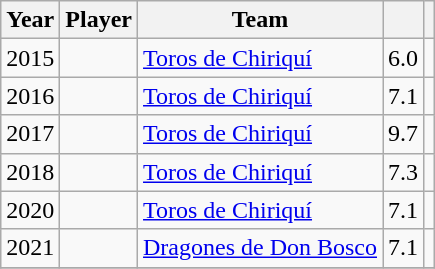<table class="wikitable sortable">
<tr>
<th>Year</th>
<th>Player</th>
<th>Team</th>
<th></th>
<th></th>
</tr>
<tr>
<td>2015</td>
<td> </td>
<td><a href='#'>Toros de Chiriquí</a></td>
<td>6.0</td>
<td></td>
</tr>
<tr>
<td>2016</td>
<td> </td>
<td><a href='#'>Toros de Chiriquí</a></td>
<td>7.1</td>
<td></td>
</tr>
<tr>
<td>2017</td>
<td> </td>
<td><a href='#'>Toros de Chiriquí</a></td>
<td>9.7</td>
<td></td>
</tr>
<tr>
<td>2018</td>
<td> </td>
<td><a href='#'>Toros de Chiriquí</a></td>
<td>7.3</td>
<td></td>
</tr>
<tr>
<td>2020</td>
<td> </td>
<td><a href='#'>Toros de Chiriquí</a></td>
<td>7.1</td>
<td></td>
</tr>
<tr>
<td>2021</td>
<td> </td>
<td><a href='#'>Dragones de Don Bosco</a></td>
<td>7.1</td>
<td></td>
</tr>
<tr>
</tr>
</table>
